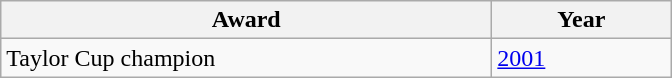<table class="wikitable">
<tr>
<th scope="col" style="width:20em">Award</th>
<th scope="col" style="width:7em">Year</th>
</tr>
<tr>
<td>Taylor Cup champion</td>
<td><a href='#'>2001</a></td>
</tr>
</table>
